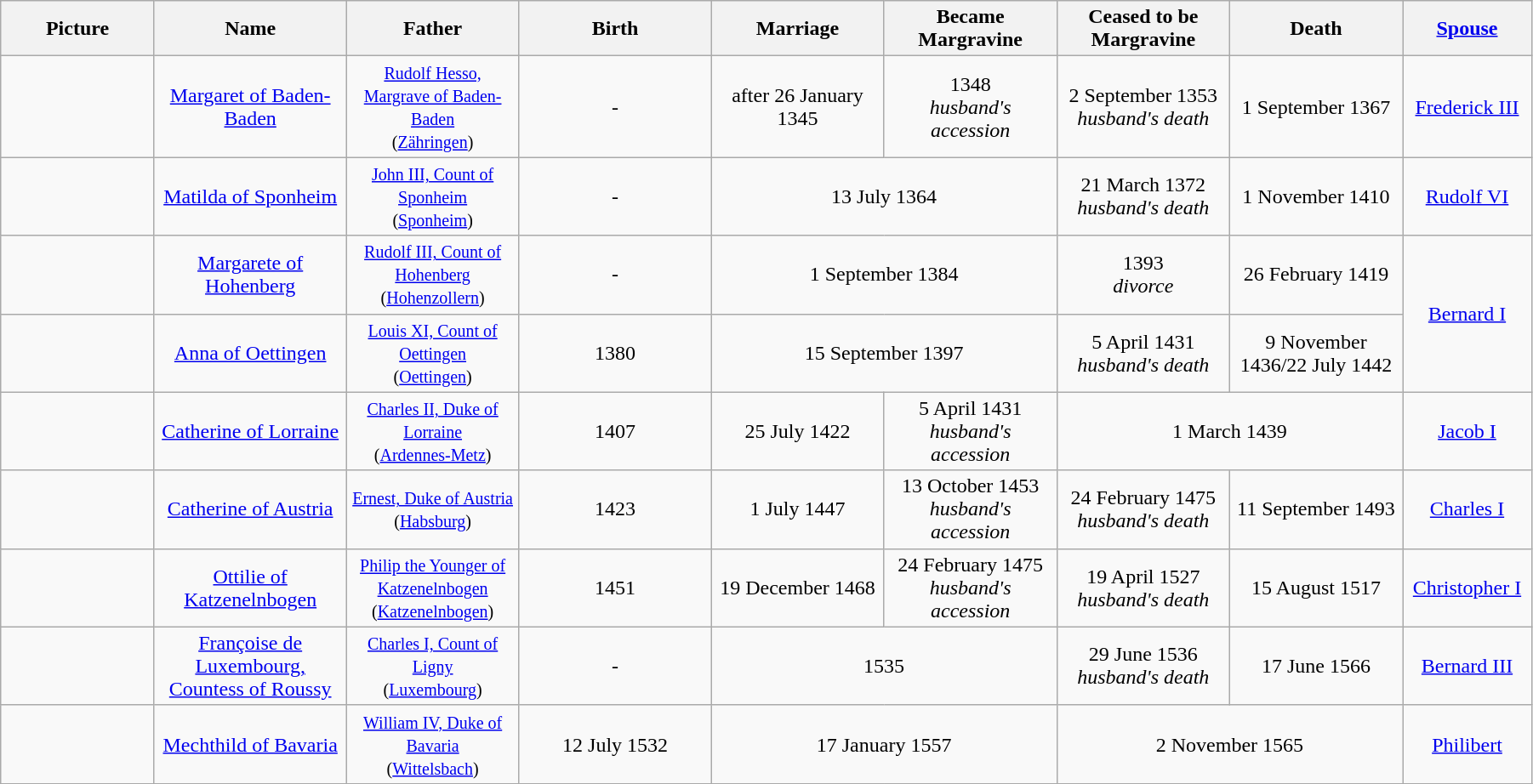<table width=95% class="wikitable">
<tr>
<th width = "8%">Picture</th>
<th width = "10%">Name</th>
<th width = "9%">Father</th>
<th width = "10%">Birth</th>
<th width = "9%">Marriage</th>
<th width = "9%">Became Margravine</th>
<th width = "9%">Ceased to be Margravine</th>
<th width = "9%">Death</th>
<th width = "6%"><a href='#'>Spouse</a></th>
</tr>
<tr>
<td align="center"></td>
<td align="center"><a href='#'>Margaret of Baden-Baden</a></td>
<td align="center"><small><a href='#'>Rudolf Hesso, Margrave of Baden-Baden</a><br>(<a href='#'>Zähringen</a>)</small></td>
<td align="center">-</td>
<td align="center">after 26 January 1345</td>
<td align="center">1348<br><em>husband's accession</em></td>
<td align="center">2 September 1353<br><em>husband's death</em></td>
<td align="center">1 September 1367</td>
<td align="center"><a href='#'>Frederick III</a></td>
</tr>
<tr>
<td align="center"></td>
<td align="center"><a href='#'>Matilda of Sponheim</a></td>
<td align="center"><small><a href='#'>John III, Count of Sponheim</a><br>(<a href='#'>Sponheim</a>)</small></td>
<td align="center">-</td>
<td align="center" colspan="2">13 July 1364</td>
<td align="center">21 March 1372<br><em>husband's death</em></td>
<td align="center">1 November 1410</td>
<td align="center"><a href='#'>Rudolf VI</a></td>
</tr>
<tr>
<td align="center"></td>
<td align="center"><a href='#'>Margarete of Hohenberg</a></td>
<td align="center"><small><a href='#'>Rudolf III, Count of Hohenberg</a><br>(<a href='#'>Hohenzollern</a>)</small></td>
<td align="center">-</td>
<td align="center" colspan="2">1 September 1384</td>
<td align="center">1393<br><em>divorce</em></td>
<td align="center">26 February 1419</td>
<td align="center" rowspan="2"><a href='#'>Bernard I</a></td>
</tr>
<tr>
<td align="center"></td>
<td align="center"><a href='#'>Anna of Oettingen</a></td>
<td align="center"><small><a href='#'>Louis XI, Count of Oettingen</a><br>(<a href='#'>Oettingen</a>)</small></td>
<td align="center">1380</td>
<td align="center" colspan="2">15 September 1397</td>
<td align="center">5 April 1431<br><em>husband's death</em></td>
<td align="center">9 November 1436/22 July 1442</td>
</tr>
<tr>
<td align="center"></td>
<td align="center"><a href='#'>Catherine of Lorraine</a></td>
<td align="center"><small><a href='#'>Charles II, Duke of Lorraine</a><br>(<a href='#'>Ardennes-Metz</a>)</small></td>
<td align="center">1407</td>
<td align="center">25 July 1422</td>
<td align="center">5 April 1431<br><em>husband's accession</em></td>
<td align="center" colspan="2">1 March 1439</td>
<td align="center"><a href='#'>Jacob I</a></td>
</tr>
<tr>
<td align="center"></td>
<td align="center"><a href='#'>Catherine of Austria</a></td>
<td align="center"><small><a href='#'>Ernest, Duke of Austria</a><br>(<a href='#'>Habsburg</a>)</small></td>
<td align="center">1423</td>
<td align="center">1 July 1447</td>
<td align="center">13 October 1453<br><em>husband's accession</em></td>
<td align="center">24 February 1475<br><em>husband's death</em></td>
<td align="center">11 September 1493</td>
<td align="center"><a href='#'>Charles I</a></td>
</tr>
<tr>
<td align="center"></td>
<td align="center"><a href='#'>Ottilie of Katzenelnbogen</a></td>
<td align="center"><small><a href='#'>Philip the Younger of Katzenelnbogen</a><br>(<a href='#'>Katzenelnbogen</a>)</small></td>
<td align="center">1451</td>
<td align="center">19 December 1468</td>
<td align="center">24 February 1475<br><em>husband's accession</em></td>
<td align="center">19 April 1527<br><em>husband's death</em></td>
<td align="center">15 August 1517</td>
<td align="center"><a href='#'>Christopher I</a></td>
</tr>
<tr>
<td align="center"></td>
<td align="center"><a href='#'>Françoise de Luxembourg, Countess of Roussy</a></td>
<td align="center"><small><a href='#'>Charles I, Count of Ligny</a><br>(<a href='#'>Luxembourg</a>)</small></td>
<td align="center">-</td>
<td align="center" colspan="2">1535</td>
<td align="center">29 June 1536<br><em>husband's death</em></td>
<td align="center">17 June 1566</td>
<td align="center"><a href='#'>Bernard III</a></td>
</tr>
<tr>
<td align="center"></td>
<td align="center"><a href='#'>Mechthild of Bavaria</a></td>
<td align="center"><small><a href='#'>William IV, Duke of Bavaria</a><br>(<a href='#'>Wittelsbach</a>)</small></td>
<td align="center">12 July 1532</td>
<td align="center" colspan="2">17 January 1557</td>
<td align="center" colspan="2">2 November 1565</td>
<td align="center"><a href='#'>Philibert</a></td>
</tr>
<tr>
</tr>
</table>
